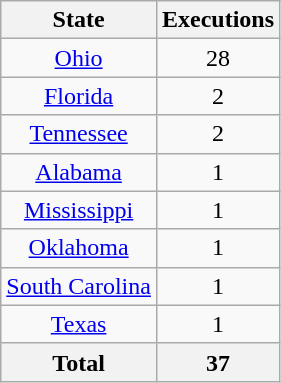<table class="wikitable sortable" style="text-align:center;">
<tr>
<th scope="col">State</th>
<th scope="col">Executions</th>
</tr>
<tr>
<td><a href='#'>Ohio</a></td>
<td>28</td>
</tr>
<tr>
<td><a href='#'>Florida</a></td>
<td>2</td>
</tr>
<tr>
<td><a href='#'>Tennessee</a></td>
<td>2</td>
</tr>
<tr>
<td><a href='#'>Alabama</a></td>
<td>1</td>
</tr>
<tr>
<td><a href='#'>Mississippi</a></td>
<td>1</td>
</tr>
<tr>
<td><a href='#'>Oklahoma</a></td>
<td>1</td>
</tr>
<tr>
<td><a href='#'>South Carolina</a></td>
<td>1</td>
</tr>
<tr>
<td><a href='#'>Texas</a></td>
<td>1</td>
</tr>
<tr>
<th>Total</th>
<th>37</th>
</tr>
</table>
